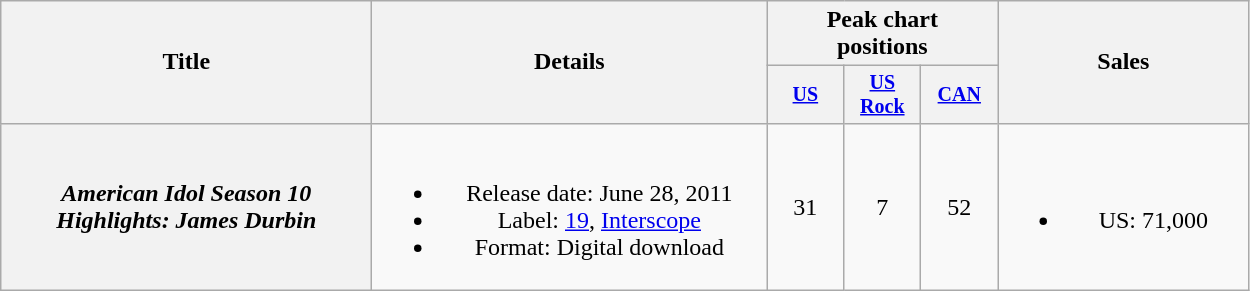<table class="wikitable plainrowheaders" style="text-align:center;">
<tr>
<th rowspan="2" style="width:15em;">Title</th>
<th rowspan="2" style="width:16em;">Details</th>
<th colspan="3">Peak chart<br>positions</th>
<th rowspan="2" style="width:10em;">Sales</th>
</tr>
<tr style="font-size:smaller;">
<th width="45"><a href='#'>US</a><br></th>
<th width="45"><a href='#'>US<br>Rock</a><br></th>
<th width="45"><a href='#'>CAN</a><br></th>
</tr>
<tr>
<th scope="row"><em>American Idol Season 10<br>Highlights: James Durbin</em></th>
<td><br><ul><li>Release date: June 28, 2011</li><li>Label: <a href='#'>19</a>, <a href='#'>Interscope</a></li><li>Format: Digital download</li></ul></td>
<td>31</td>
<td>7</td>
<td>52</td>
<td><br><ul><li>US: 71,000</li></ul></td>
</tr>
</table>
